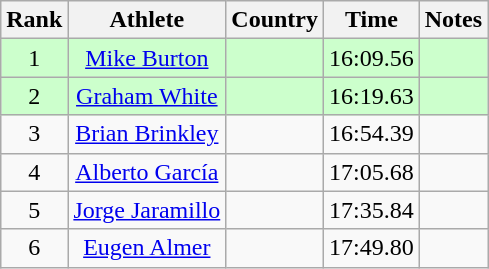<table class="wikitable sortable" style="text-align:center">
<tr>
<th>Rank</th>
<th>Athlete</th>
<th>Country</th>
<th>Time</th>
<th>Notes</th>
</tr>
<tr bgcolor=ccffcc>
<td>1</td>
<td><a href='#'>Mike Burton</a></td>
<td align=left></td>
<td>16:09.56</td>
<td></td>
</tr>
<tr bgcolor=ccffcc>
<td>2</td>
<td><a href='#'>Graham White</a></td>
<td align=left></td>
<td>16:19.63</td>
<td></td>
</tr>
<tr>
<td>3</td>
<td><a href='#'>Brian Brinkley</a></td>
<td align=left></td>
<td>16:54.39</td>
<td></td>
</tr>
<tr>
<td>4</td>
<td><a href='#'>Alberto García</a></td>
<td align=left></td>
<td>17:05.68</td>
<td></td>
</tr>
<tr>
<td>5</td>
<td><a href='#'>Jorge Jaramillo</a></td>
<td align=left></td>
<td>17:35.84</td>
<td></td>
</tr>
<tr>
<td>6</td>
<td><a href='#'>Eugen Almer</a></td>
<td align=left></td>
<td>17:49.80</td>
<td></td>
</tr>
</table>
